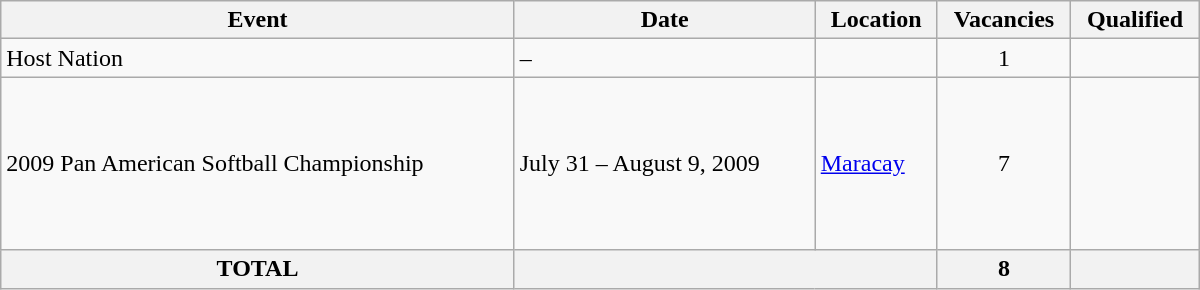<table class="wikitable" width=800>
<tr>
<th>Event</th>
<th>Date</th>
<th>Location</th>
<th>Vacancies</th>
<th>Qualified</th>
</tr>
<tr>
<td>Host Nation</td>
<td>–</td>
<td></td>
<td align=center>1</td>
<td></td>
</tr>
<tr>
<td>2009 Pan American Softball Championship</td>
<td>July 31 – August 9, 2009</td>
<td> <a href='#'>Maracay</a></td>
<td align=center>7</td>
<td> <br>  <br>  <br>  <br>  <br>  <br> </td>
</tr>
<tr>
<th>TOTAL</th>
<th colspan="2"></th>
<th>8</th>
<th></th>
</tr>
</table>
